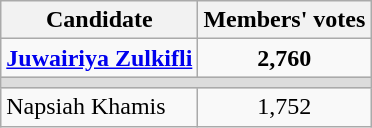<table class="wikitable" style="text-align:center">
<tr>
<th>Candidate</th>
<th>Members' votes</th>
</tr>
<tr>
<td align=left><a href='#'><strong>Juwairiya Zulkifli</strong></a></td>
<td><strong>2,760</strong></td>
</tr>
<tr>
<td colspan="2" bgcolor="dcdcdc"></td>
</tr>
<tr>
<td align="left">Napsiah Khamis</td>
<td>1,752</td>
</tr>
</table>
